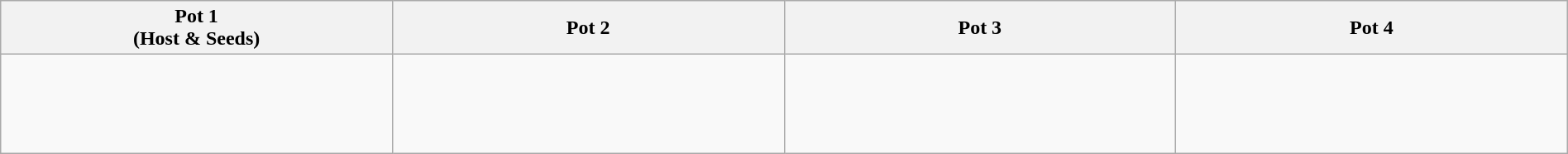<table class="wikitable" style="width:100%;">
<tr>
<th width=25%>Pot 1<br>(Host & Seeds)</th>
<th width=25%>Pot 2</th>
<th width=25%>Pot 3</th>
<th width=25%>Pot 4</th>
</tr>
<tr>
<td><br><br>
<br>
<br>
</td>
<td><br><br>
<br>
<br>
</td>
<td><br><br>
<br>
<br>
</td>
<td><br><br>
<br>
<br>
</td>
</tr>
</table>
